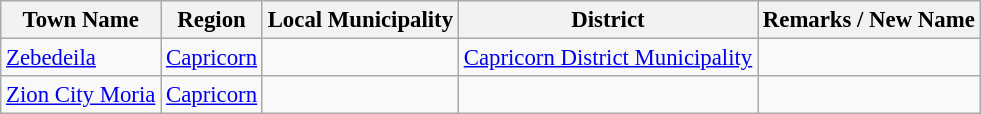<table class="wikitable sortable" style="font-size: 95%;">
<tr>
<th>Town Name</th>
<th>Region</th>
<th>Local Municipality</th>
<th>District</th>
<th>Remarks / New Name</th>
</tr>
<tr>
<td><a href='#'>Zebedeila</a></td>
<td><a href='#'>Capricorn</a></td>
<td></td>
<td><a href='#'>Capricorn District Municipality</a></td>
<td></td>
</tr>
<tr>
<td><a href='#'>Zion City Moria</a></td>
<td><a href='#'>Capricorn</a></td>
<td></td>
<td></td>
<td></td>
</tr>
</table>
